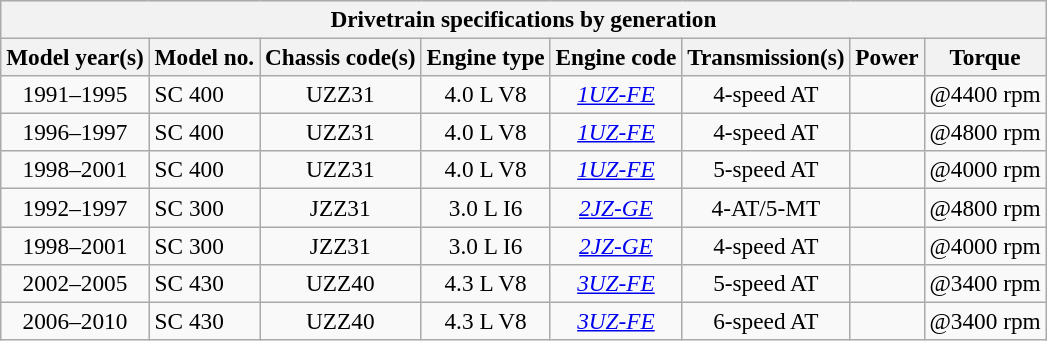<table class="wikitable collapsible" style="font-size:97%; text-align:center; float:left;">
<tr>
<th colspan=9>Drivetrain specifications by generation</th>
</tr>
<tr>
<th>Model year(s)</th>
<th>Model no.</th>
<th>Chassis code(s)</th>
<th>Engine type</th>
<th>Engine code</th>
<th>Transmission(s)</th>
<th>Power</th>
<th>Torque</th>
</tr>
<tr>
<td>1991–1995</td>
<td align="left">SC 400</td>
<td>UZZ31</td>
<td>4.0 L V8</td>
<td><em><a href='#'>1UZ-FE</a></em></td>
<td>4-speed AT</td>
<td></td>
<td> @4400 rpm</td>
</tr>
<tr>
<td>1996–1997</td>
<td align="left">SC 400</td>
<td>UZZ31</td>
<td>4.0 L V8</td>
<td><em><a href='#'>1UZ-FE</a></em></td>
<td>4-speed AT</td>
<td></td>
<td> @4800 rpm</td>
</tr>
<tr>
<td>1998–2001</td>
<td align="left">SC 400</td>
<td>UZZ31</td>
<td>4.0 L V8</td>
<td><em><a href='#'>1UZ-FE</a></em></td>
<td>5-speed AT</td>
<td></td>
<td> @4000 rpm</td>
</tr>
<tr>
<td>1992–1997</td>
<td align="left">SC 300</td>
<td>JZZ31</td>
<td>3.0 L I6</td>
<td><em><a href='#'>2JZ-GE</a></em></td>
<td>4-AT/5-MT</td>
<td></td>
<td> @4800 rpm</td>
</tr>
<tr>
<td>1998–2001</td>
<td align="left">SC 300</td>
<td>JZZ31</td>
<td>3.0 L I6</td>
<td><em><a href='#'>2JZ-GE</a></em></td>
<td>4-speed AT</td>
<td></td>
<td> @4000 rpm</td>
</tr>
<tr>
<td>2002–2005</td>
<td align="left">SC 430</td>
<td>UZZ40</td>
<td>4.3 L V8</td>
<td><em><a href='#'>3UZ-FE</a></em></td>
<td>5-speed AT</td>
<td></td>
<td> @3400 rpm</td>
</tr>
<tr>
<td>2006–2010</td>
<td align="left">SC 430</td>
<td>UZZ40</td>
<td>4.3 L V8</td>
<td><em><a href='#'>3UZ-FE</a></em></td>
<td>6-speed AT</td>
<td></td>
<td> @3400 rpm</td>
</tr>
</table>
